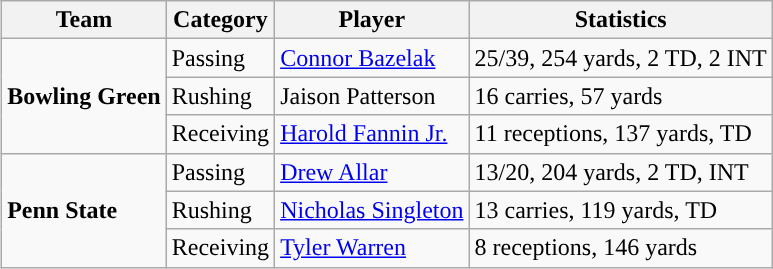<table class="wikitable" style="float: right;">
<tr>
<th>Team</th>
<th>Category</th>
<th>Player</th>
<th>Statistics</th>
</tr>
<tr>
<td rowspan=3><strong>Bowling Green</strong></td>
<td>Passing</td>
<td><a href='#'>Connor Bazelak</a></td>
<td>25/39, 254 yards, 2 TD, 2 INT</td>
</tr>
<tr>
<td>Rushing</td>
<td>Jaison Patterson</td>
<td>16 carries, 57 yards</td>
</tr>
<tr>
<td>Receiving</td>
<td><a href='#'>Harold Fannin Jr.</a></td>
<td>11 receptions, 137 yards, TD</td>
</tr>
<tr>
<td rowspan=3><strong>Penn State</strong></td>
<td>Passing</td>
<td><a href='#'>Drew Allar</a></td>
<td>13/20, 204 yards, 2 TD, INT</td>
</tr>
<tr>
<td>Rushing</td>
<td><a href='#'>Nicholas Singleton</a></td>
<td>13 carries, 119 yards, TD</td>
</tr>
<tr>
<td>Receiving</td>
<td><a href='#'>Tyler Warren</a></td>
<td>8 receptions, 146 yards</td>
</tr>
</table>
